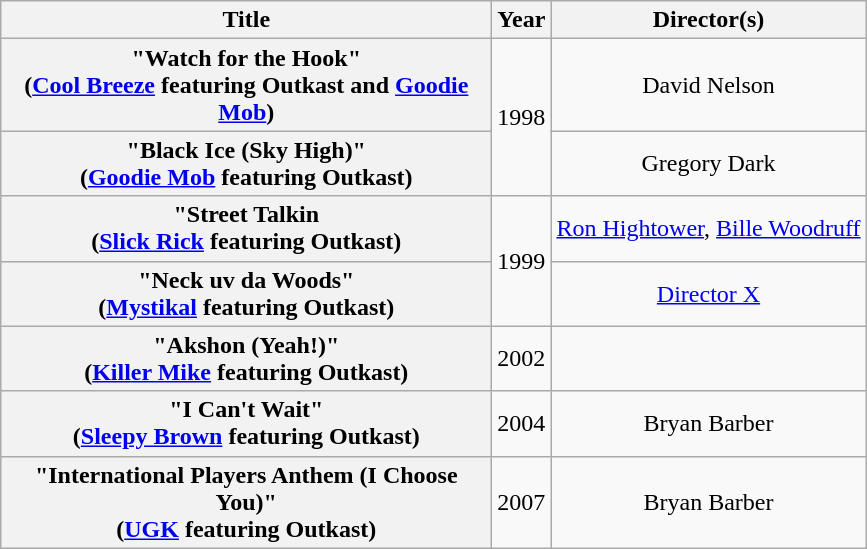<table class="wikitable plainrowheaders" style="text-align:center;">
<tr>
<th scope="col" style="width:20em;">Title</th>
<th scope="col">Year</th>
<th scope="col">Director(s)</th>
</tr>
<tr>
<th scope="row">"Watch for the Hook"<br><span>(<a href='#'>Cool Breeze</a> featuring Outkast and <a href='#'>Goodie Mob</a>)</span></th>
<td rowspan="2">1998</td>
<td>David Nelson</td>
</tr>
<tr>
<th scope="row">"Black Ice (Sky High)"<br><span>(<a href='#'>Goodie Mob</a> featuring Outkast)</span></th>
<td>Gregory Dark</td>
</tr>
<tr>
<th scope="row">"Street Talkin<br><span>(<a href='#'>Slick Rick</a> featuring Outkast)</span></th>
<td rowspan="2">1999</td>
<td><a href='#'>Ron Hightower</a>, <a href='#'>Bille Woodruff</a></td>
</tr>
<tr>
<th scope="row">"Neck uv da Woods"<br><span>(<a href='#'>Mystikal</a> featuring Outkast)</span></th>
<td><a href='#'>Director X</a></td>
</tr>
<tr>
<th scope="row">"Akshon (Yeah!)"<br><span>(<a href='#'>Killer Mike</a> featuring Outkast)</span></th>
<td>2002</td>
<td></td>
</tr>
<tr>
<th scope="row">"I Can't Wait"<br><span>(<a href='#'>Sleepy Brown</a> featuring Outkast)</span></th>
<td>2004</td>
<td>Bryan Barber</td>
</tr>
<tr>
<th scope="row">"International Players Anthem (I Choose You)"<br><span>(<a href='#'>UGK</a> featuring Outkast)</span></th>
<td>2007</td>
<td>Bryan Barber</td>
</tr>
</table>
